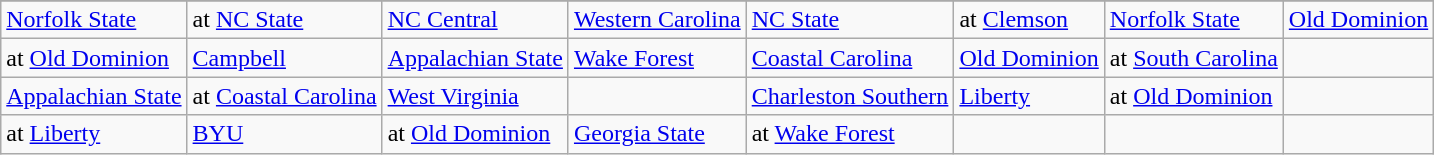<table class="wikitable">
<tr>
</tr>
<tr>
<td><a href='#'>Norfolk State</a></td>
<td>at <a href='#'>NC State</a></td>
<td><a href='#'>NC Central</a></td>
<td><a href='#'>Western Carolina</a></td>
<td><a href='#'>NC State</a></td>
<td>at <a href='#'>Clemson</a></td>
<td><a href='#'>Norfolk State</a></td>
<td><a href='#'>Old Dominion</a></td>
</tr>
<tr>
<td>at <a href='#'>Old Dominion</a></td>
<td><a href='#'>Campbell</a></td>
<td><a href='#'>Appalachian State</a></td>
<td><a href='#'>Wake Forest</a></td>
<td><a href='#'>Coastal Carolina</a></td>
<td><a href='#'>Old Dominion</a></td>
<td>at <a href='#'>South Carolina</a></td>
<td></td>
</tr>
<tr>
<td><a href='#'>Appalachian State</a></td>
<td>at <a href='#'>Coastal Carolina</a></td>
<td><a href='#'>West Virginia</a></td>
<td></td>
<td><a href='#'>Charleston Southern</a></td>
<td><a href='#'>Liberty</a></td>
<td>at <a href='#'>Old Dominion</a></td>
<td></td>
</tr>
<tr>
<td>at <a href='#'>Liberty</a></td>
<td><a href='#'>BYU</a></td>
<td>at <a href='#'>Old Dominion</a></td>
<td><a href='#'>Georgia State</a></td>
<td>at <a href='#'>Wake Forest</a></td>
<td></td>
<td></td>
<td></td>
</tr>
</table>
